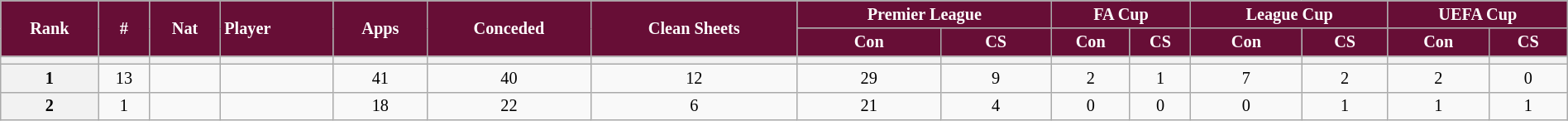<table class="wikitable sortable" style="text-align:center; font-size:84.5%; width:100%;">
<tr>
<th rowspan="2"; style="background:#670E36; color:#FFFFFF; text-align:center;">Rank</th>
<th rowspan="2"; style="background:#670E36; color:#FFFFFF; text-align:center;">#</th>
<th rowspan="2"; style="background:#670E36; color:#FFFFFF; text-align:center;">Nat</th>
<th rowspan="2"; style="background:#670E36; color:#FFFFFF; text-align:left;">Player</th>
<th rowspan="2"; style="background:#670E36; color:#FFFFFF; text-align:center;">Apps</th>
<th rowspan="2"; style="background:#670E36; color:#FFFFFF; text-align:center;">Conceded</th>
<th rowspan="2"; style="background:#670E36; color:#FFFFFF; text-align:center;">Clean Sheets</th>
<th colspan="2"; style="background:#670E36; color:#FFFFFF; text-align:center;">Premier League</th>
<th colspan="2"; style="background:#670E36; color:#FFFFFF; text-align:center;">FA Cup</th>
<th colspan="2"; style="background:#670E36; color:#FFFFFF; text-align:center;">League Cup</th>
<th colspan="2"; style="background:#670E36; color:#FFFFFF; text-align:center;">UEFA Cup</th>
</tr>
<tr>
<th style="background:#670E36; color:#FFFFFF; text-align:center;">Con</th>
<th style="background:#670E36; color:#FFFFFF; text-align:center;">CS</th>
<th style="background:#670E36; color:#FFFFFF; text-align:center;">Con</th>
<th style="background:#670E36; color:#FFFFFF; text-align:center;">CS</th>
<th style="background:#670E36; color:#FFFFFF; text-align:center;">Con</th>
<th style="background:#670E36; color:#FFFFFF; text-align:center;">CS</th>
<th style="background:#670E36; color:#FFFFFF; text-align:center;">Con</th>
<th style="background:#670E36; color:#FFFFFF; text-align:center;">CS</th>
</tr>
<tr>
<th></th>
<th></th>
<th></th>
<th></th>
<th></th>
<th></th>
<th></th>
<th></th>
<th></th>
<th></th>
<th></th>
<th></th>
<th></th>
<th></th>
<th></th>
</tr>
<tr>
<th>1</th>
<td>13</td>
<td></td>
<td style="text-align:left;"></td>
<td>41</td>
<td>40</td>
<td>12</td>
<td>29</td>
<td>9</td>
<td>2</td>
<td>1</td>
<td>7</td>
<td>2</td>
<td>2</td>
<td>0</td>
</tr>
<tr>
<th>2</th>
<td>1</td>
<td></td>
<td style="text-align:left;"></td>
<td>18</td>
<td>22</td>
<td>6</td>
<td>21</td>
<td>4</td>
<td>0</td>
<td>0</td>
<td>0</td>
<td>1</td>
<td>1</td>
<td>1</td>
</tr>
</table>
